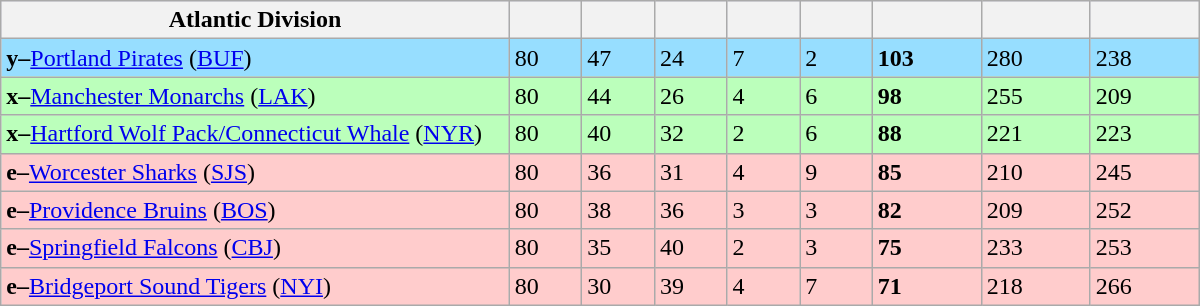<table class="wikitable" style="width:50em">
<tr bgcolor="#DDDDFF">
<th width="35%">Atlantic Division</th>
<th width="5%"></th>
<th width="5%"></th>
<th width="5%"></th>
<th width="5%"></th>
<th width="5%"></th>
<th width="7.5%"></th>
<th width="7.5%"></th>
<th width="7.5%"></th>
</tr>
<tr bgcolor=#97DEFF>
<td><strong>y–</strong><a href='#'>Portland Pirates</a> (<a href='#'>BUF</a>)</td>
<td>80</td>
<td>47</td>
<td>24</td>
<td>7</td>
<td>2</td>
<td><strong>103</strong></td>
<td>280</td>
<td>238</td>
</tr>
<tr bgcolor=#bbffbb>
<td><strong>x–</strong><a href='#'>Manchester Monarchs</a> (<a href='#'>LAK</a>)</td>
<td>80</td>
<td>44</td>
<td>26</td>
<td>4</td>
<td>6</td>
<td><strong>98</strong></td>
<td>255</td>
<td>209</td>
</tr>
<tr bgcolor=#bbffbb>
<td><strong>x–</strong><a href='#'>Hartford Wolf Pack/Connecticut Whale</a> (<a href='#'>NYR</a>)</td>
<td>80</td>
<td>40</td>
<td>32</td>
<td>2</td>
<td>6</td>
<td><strong>88</strong></td>
<td>221</td>
<td>223</td>
</tr>
<tr bgcolor=ffcccc>
<td><strong>e–</strong><a href='#'>Worcester Sharks</a> (<a href='#'>SJS</a>)</td>
<td>80</td>
<td>36</td>
<td>31</td>
<td>4</td>
<td>9</td>
<td><strong>85</strong></td>
<td>210</td>
<td>245</td>
</tr>
<tr bgcolor=#ffcccc>
<td><strong>e–</strong><a href='#'>Providence Bruins</a> (<a href='#'>BOS</a>)</td>
<td>80</td>
<td>38</td>
<td>36</td>
<td>3</td>
<td>3</td>
<td><strong>82</strong></td>
<td>209</td>
<td>252</td>
</tr>
<tr bgcolor=#ffcccc>
<td><strong>e–</strong><a href='#'>Springfield Falcons</a> (<a href='#'>CBJ</a>)</td>
<td>80</td>
<td>35</td>
<td>40</td>
<td>2</td>
<td>3</td>
<td><strong>75</strong></td>
<td>233</td>
<td>253</td>
</tr>
<tr bgcolor=#ffcccc>
<td><strong>e–</strong><a href='#'>Bridgeport Sound Tigers</a> (<a href='#'>NYI</a>)</td>
<td>80</td>
<td>30</td>
<td>39</td>
<td>4</td>
<td>7</td>
<td><strong>71</strong></td>
<td>218</td>
<td>266</td>
</tr>
</table>
